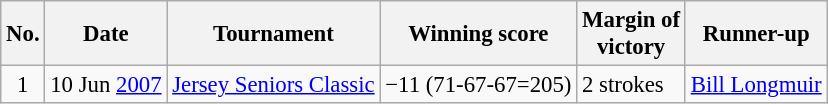<table class="wikitable" style="font-size:95%;">
<tr>
<th>No.</th>
<th>Date</th>
<th>Tournament</th>
<th>Winning score</th>
<th>Margin of<br>victory</th>
<th>Runner-up</th>
</tr>
<tr>
<td align=center>1</td>
<td align=right>10 Jun <a href='#'>2007</a></td>
<td><a href='#'>Jersey Seniors Classic</a></td>
<td>−11 (71-67-67=205)</td>
<td>2 strokes</td>
<td> <a href='#'>Bill Longmuir</a></td>
</tr>
</table>
